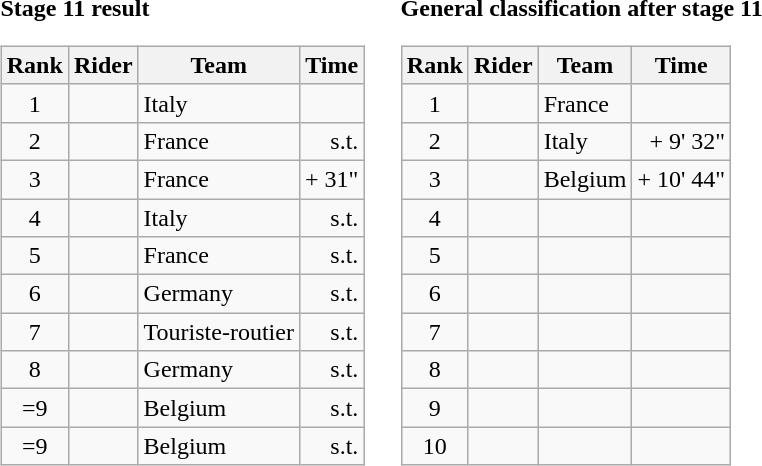<table>
<tr>
<td><strong>Stage 11 result</strong><br><table class="wikitable">
<tr>
<th scope="col">Rank</th>
<th scope="col">Rider</th>
<th scope="col">Team</th>
<th scope="col">Time</th>
</tr>
<tr>
<td style="text-align:center;">1</td>
<td></td>
<td>Italy</td>
<td style="text-align:right;"></td>
</tr>
<tr>
<td style="text-align:center;">2</td>
<td></td>
<td>France</td>
<td style="text-align:right;">s.t.</td>
</tr>
<tr>
<td style="text-align:center;">3</td>
<td></td>
<td>France</td>
<td style="text-align:right;">+ 31"</td>
</tr>
<tr>
<td style="text-align:center;">4</td>
<td></td>
<td>Italy</td>
<td style="text-align:right;">s.t.</td>
</tr>
<tr>
<td style="text-align:center;">5</td>
<td></td>
<td>France</td>
<td style="text-align:right;">s.t.</td>
</tr>
<tr>
<td style="text-align:center;">6</td>
<td></td>
<td>Germany</td>
<td style="text-align:right;">s.t.</td>
</tr>
<tr>
<td style="text-align:center;">7</td>
<td></td>
<td>Touriste-routier</td>
<td style="text-align:right;">s.t.</td>
</tr>
<tr>
<td style="text-align:center;">8</td>
<td></td>
<td>Germany</td>
<td style="text-align:right;">s.t.</td>
</tr>
<tr>
<td style="text-align:center;">=9</td>
<td></td>
<td>Belgium</td>
<td style="text-align:right;">s.t.</td>
</tr>
<tr>
<td style="text-align:center;">=9</td>
<td></td>
<td>Belgium</td>
<td style="text-align:right;">s.t.</td>
</tr>
</table>
</td>
<td></td>
<td><strong>General classification after stage 11</strong><br><table class="wikitable">
<tr>
<th scope="col">Rank</th>
<th scope="col">Rider</th>
<th scope="col">Team</th>
<th scope="col">Time</th>
</tr>
<tr>
<td style="text-align:center;">1</td>
<td></td>
<td>France</td>
<td style="text-align:right;"></td>
</tr>
<tr>
<td style="text-align:center;">2</td>
<td></td>
<td>Italy</td>
<td style="text-align:right;">+ 9' 32"</td>
</tr>
<tr>
<td style="text-align:center;">3</td>
<td></td>
<td>Belgium</td>
<td style="text-align:right;">+ 10' 44"</td>
</tr>
<tr>
<td style="text-align:center;">4</td>
<td></td>
<td></td>
<td></td>
</tr>
<tr>
<td style="text-align:center;">5</td>
<td></td>
<td></td>
<td></td>
</tr>
<tr>
<td style="text-align:center;">6</td>
<td></td>
<td></td>
<td></td>
</tr>
<tr>
<td style="text-align:center;">7</td>
<td></td>
<td></td>
<td></td>
</tr>
<tr>
<td style="text-align:center;">8</td>
<td></td>
<td></td>
<td></td>
</tr>
<tr>
<td style="text-align:center;">9</td>
<td></td>
<td></td>
<td></td>
</tr>
<tr>
<td style="text-align:center;">10</td>
<td></td>
<td></td>
<td></td>
</tr>
</table>
</td>
</tr>
</table>
